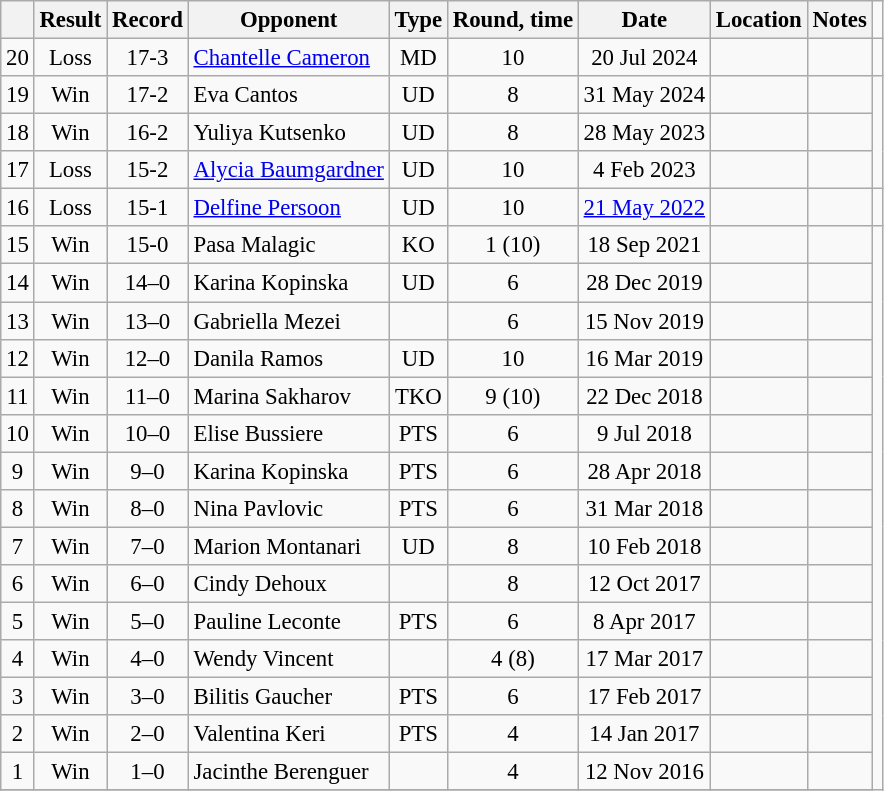<table class="wikitable" style="text-align:center; font-size:95%">
<tr>
<th></th>
<th>Result</th>
<th>Record</th>
<th>Opponent</th>
<th>Type</th>
<th>Round, time</th>
<th>Date</th>
<th>Location</th>
<th>Notes</th>
<td></td>
</tr>
<tr>
<td>20</td>
<td>Loss</td>
<td>17-3</td>
<td align=left> <a href='#'>Chantelle Cameron</a></td>
<td>MD</td>
<td>10</td>
<td>20 Jul 2024</td>
<td style="text-align:left;"></td>
<td style="text-align:left;"></td>
<td></td>
</tr>
<tr>
<td>19</td>
<td>Win</td>
<td>17-2</td>
<td align=left> Eva Cantos</td>
<td>UD</td>
<td>8</td>
<td>31 May 2024</td>
<td align=left></td>
<td></td>
</tr>
<tr>
<td>18</td>
<td>Win</td>
<td>16-2</td>
<td align=left> Yuliya Kutsenko</td>
<td>UD</td>
<td>8</td>
<td>28 May 2023</td>
<td align=left></td>
<td></td>
</tr>
<tr>
<td>17</td>
<td>Loss</td>
<td>15-2</td>
<td align=left> <a href='#'>Alycia Baumgardner</a></td>
<td>UD</td>
<td>10</td>
<td>4 Feb 2023</td>
<td align=left></td>
<td></td>
</tr>
<tr>
<td>16</td>
<td>Loss</td>
<td>15-1</td>
<td align=left> <a href='#'>Delfine Persoon</a></td>
<td>UD</td>
<td>10</td>
<td><a href='#'>21 May 2022</a></td>
<td align=left></td>
<td align=left></td>
<td></td>
</tr>
<tr>
<td>15</td>
<td>Win</td>
<td>15-0</td>
<td align=left> Pasa Malagic</td>
<td>KO</td>
<td>1 (10)</td>
<td>18 Sep 2021</td>
<td align=left></td>
<td></td>
</tr>
<tr>
<td>14</td>
<td>Win</td>
<td>14–0</td>
<td align=left> Karina Kopinska</td>
<td>UD</td>
<td>6</td>
<td>28 Dec 2019</td>
<td align=left></td>
<td></td>
</tr>
<tr>
<td>13</td>
<td>Win</td>
<td>13–0</td>
<td align=left> Gabriella Mezei</td>
<td></td>
<td>6</td>
<td>15 Nov 2019</td>
<td align=left></td>
<td></td>
</tr>
<tr>
<td>12</td>
<td>Win</td>
<td>12–0</td>
<td align=left> Danila Ramos</td>
<td>UD</td>
<td>10</td>
<td>16 Mar 2019</td>
<td align=left></td>
<td align=left></td>
</tr>
<tr>
<td>11</td>
<td>Win</td>
<td>11–0</td>
<td align=left> Marina Sakharov</td>
<td>TKO</td>
<td>9 (10)</td>
<td>22 Dec 2018</td>
<td align=left></td>
<td align=left></td>
</tr>
<tr>
<td>10</td>
<td>Win</td>
<td>10–0</td>
<td align=left> Elise Bussiere</td>
<td>PTS</td>
<td>6</td>
<td>9 Jul 2018</td>
<td align=left></td>
<td></td>
</tr>
<tr>
<td>9</td>
<td>Win</td>
<td>9–0</td>
<td align=left> Karina Kopinska</td>
<td>PTS</td>
<td>6</td>
<td>28 Apr 2018</td>
<td align=left></td>
<td></td>
</tr>
<tr>
<td>8</td>
<td>Win</td>
<td>8–0</td>
<td align=left> Nina Pavlovic</td>
<td>PTS</td>
<td>6</td>
<td>31 Mar 2018</td>
<td align=left></td>
<td></td>
</tr>
<tr>
<td>7</td>
<td>Win</td>
<td>7–0</td>
<td align=left> Marion Montanari</td>
<td>UD</td>
<td>8</td>
<td>10 Feb 2018</td>
<td align=left></td>
<td align=left></td>
</tr>
<tr>
<td>6</td>
<td>Win</td>
<td>6–0</td>
<td align=left> Cindy Dehoux</td>
<td></td>
<td>8</td>
<td>12 Oct 2017</td>
<td align=left></td>
<td align=left></td>
</tr>
<tr>
<td>5</td>
<td>Win</td>
<td>5–0</td>
<td align=left> Pauline Leconte</td>
<td>PTS</td>
<td>6</td>
<td>8 Apr 2017</td>
<td align=left></td>
<td></td>
</tr>
<tr>
<td>4</td>
<td>Win</td>
<td>4–0</td>
<td align=left> Wendy Vincent</td>
<td></td>
<td>4 (8)</td>
<td>17 Mar 2017</td>
<td align=left></td>
<td align=left></td>
</tr>
<tr>
<td>3</td>
<td>Win</td>
<td>3–0</td>
<td align=left> Bilitis Gaucher</td>
<td>PTS</td>
<td>6</td>
<td>17 Feb 2017</td>
<td align=left></td>
<td></td>
</tr>
<tr>
<td>2</td>
<td>Win</td>
<td>2–0</td>
<td align=left> Valentina Keri</td>
<td>PTS</td>
<td>4</td>
<td>14 Jan 2017</td>
<td align=left></td>
<td></td>
</tr>
<tr>
<td>1</td>
<td>Win</td>
<td>1–0</td>
<td align=left> Jacinthe Berenguer</td>
<td></td>
<td>4</td>
<td>12 Nov 2016</td>
<td align=left></td>
<td></td>
</tr>
<tr>
</tr>
</table>
